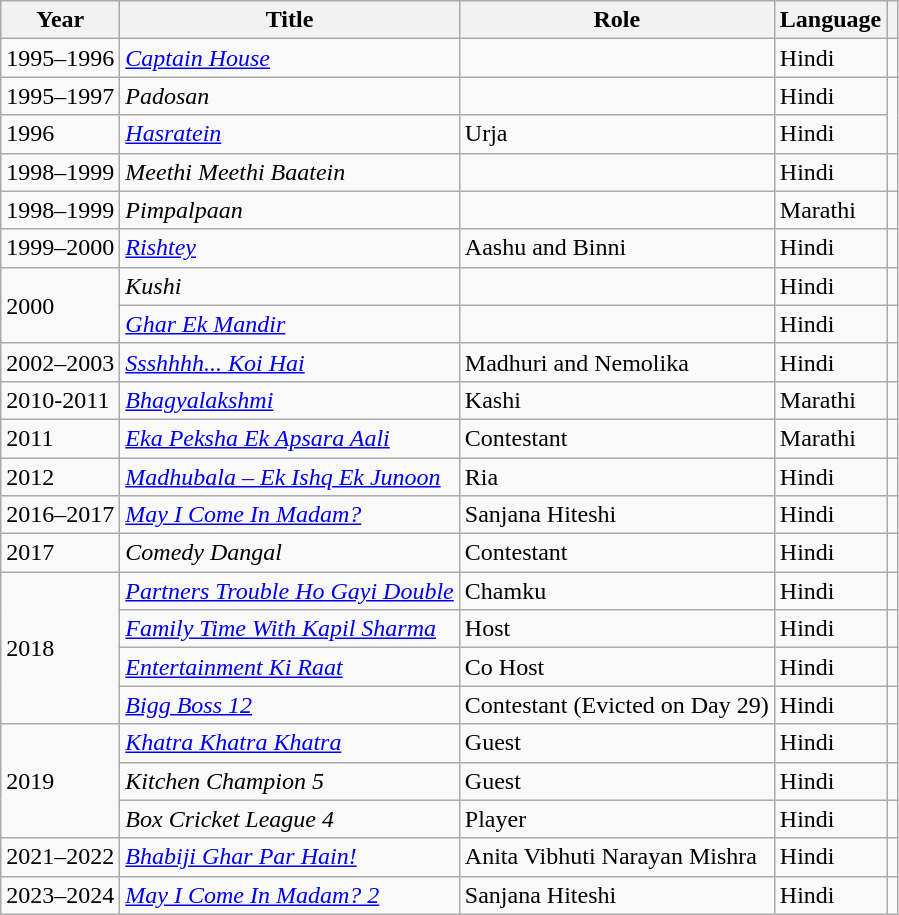<table class="wikitable sortable">
<tr>
<th scope="col">Year</th>
<th scope="col">Title</th>
<th scope="col">Role</th>
<th>Language</th>
<th scope="col" class="unsortable"></th>
</tr>
<tr>
<td>1995–1996</td>
<td><em><a href='#'>Captain House</a></em></td>
<td></td>
<td>Hindi</td>
<td></td>
</tr>
<tr>
<td>1995–1997</td>
<td><em>Padosan</em></td>
<td></td>
<td>Hindi</td>
<td rowspan="2"></td>
</tr>
<tr>
<td>1996</td>
<td><em><a href='#'>Hasratein</a></em></td>
<td>Urja</td>
<td>Hindi</td>
</tr>
<tr>
<td>1998–1999</td>
<td><em>Meethi Meethi Baatein</em></td>
<td></td>
<td>Hindi</td>
<td></td>
</tr>
<tr>
<td>1998–1999</td>
<td><em>Pimpalpaan</em></td>
<td></td>
<td>Marathi</td>
<td></td>
</tr>
<tr>
<td>1999–2000</td>
<td><a href='#'><em>Rishtey</em></a></td>
<td>Aashu and Binni</td>
<td>Hindi</td>
<td></td>
</tr>
<tr>
<td rowspan="2">2000</td>
<td><em>Kushi</em></td>
<td></td>
<td>Hindi</td>
<td></td>
</tr>
<tr>
<td><a href='#'><em>Ghar Ek Mandir</em></a></td>
<td></td>
<td>Hindi</td>
<td></td>
</tr>
<tr>
<td>2002–2003</td>
<td><a href='#'><em>Ssshhhh... Koi Hai</em></a></td>
<td>Madhuri and Nemolika</td>
<td>Hindi</td>
<td></td>
</tr>
<tr>
<td>2010-2011</td>
<td><em><a href='#'>Bhagyalakshmi</a></em></td>
<td>Kashi</td>
<td>Marathi</td>
<td></td>
</tr>
<tr>
<td>2011</td>
<td><em><a href='#'>Eka Peksha Ek Apsara Aali</a></em></td>
<td>Contestant</td>
<td>Marathi</td>
<td></td>
</tr>
<tr>
<td>2012</td>
<td><em><a href='#'>Madhubala – Ek Ishq Ek Junoon</a></em></td>
<td>Ria</td>
<td>Hindi</td>
<td></td>
</tr>
<tr>
<td>2016–2017</td>
<td><em><a href='#'>May I Come In Madam?</a></em></td>
<td>Sanjana Hiteshi</td>
<td>Hindi</td>
<td></td>
</tr>
<tr>
<td>2017</td>
<td><em>Comedy Dangal</em></td>
<td>Contestant</td>
<td>Hindi</td>
<td></td>
</tr>
<tr>
<td rowspan="4">2018</td>
<td><em><a href='#'>Partners Trouble Ho Gayi Double</a></em></td>
<td>Chamku</td>
<td>Hindi</td>
<td></td>
</tr>
<tr>
<td><em><a href='#'>Family Time With Kapil Sharma</a></em></td>
<td>Host</td>
<td>Hindi</td>
<td></td>
</tr>
<tr>
<td><em><a href='#'>Entertainment Ki Raat</a></em></td>
<td>Co Host</td>
<td>Hindi</td>
<td></td>
</tr>
<tr>
<td><em><a href='#'>Bigg Boss 12</a></em></td>
<td>Contestant (Evicted on Day 29)</td>
<td>Hindi</td>
<td></td>
</tr>
<tr>
<td rowspan="3">2019</td>
<td><em><a href='#'>Khatra Khatra Khatra</a></em></td>
<td>Guest</td>
<td>Hindi</td>
<td></td>
</tr>
<tr>
<td><em>Kitchen Champion 5</em></td>
<td>Guest</td>
<td>Hindi</td>
<td></td>
</tr>
<tr>
<td><em>Box Cricket League 4</em></td>
<td>Player</td>
<td>Hindi</td>
<td></td>
</tr>
<tr>
<td>2021–2022</td>
<td><em><a href='#'>Bhabiji Ghar Par Hain!</a></em></td>
<td>Anita Vibhuti Narayan Mishra</td>
<td>Hindi</td>
<td></td>
</tr>
<tr>
<td>2023–2024</td>
<td><em><a href='#'>May I Come In Madam? 2</a></em></td>
<td>Sanjana Hiteshi</td>
<td>Hindi</td>
<td></td>
</tr>
</table>
